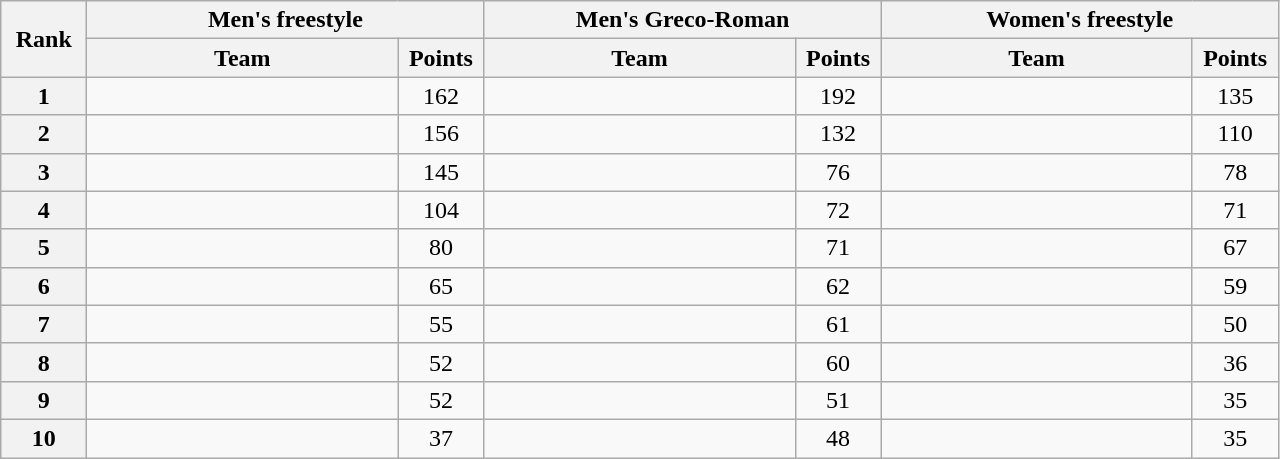<table class="wikitable" style="text-align:center;">
<tr>
<th width=50 rowspan="2">Rank</th>
<th colspan="2">Men's freestyle</th>
<th colspan="2">Men's Greco-Roman</th>
<th colspan="2">Women's freestyle</th>
</tr>
<tr>
<th width=200>Team</th>
<th width=50>Points</th>
<th width=200>Team</th>
<th width=50>Points</th>
<th width=200>Team</th>
<th width=50>Points</th>
</tr>
<tr>
<th>1</th>
<td align=left></td>
<td>162</td>
<td align=left></td>
<td>192</td>
<td align=left></td>
<td>135</td>
</tr>
<tr>
<th>2</th>
<td align=left></td>
<td>156</td>
<td align=left></td>
<td>132</td>
<td align=left></td>
<td>110</td>
</tr>
<tr>
<th>3</th>
<td align=left></td>
<td>145</td>
<td align=left></td>
<td>76</td>
<td align=left></td>
<td>78</td>
</tr>
<tr>
<th>4</th>
<td align=left></td>
<td>104</td>
<td align=left></td>
<td>72</td>
<td align=left></td>
<td>71</td>
</tr>
<tr>
<th>5</th>
<td align=left></td>
<td>80</td>
<td align=left></td>
<td>71</td>
<td align=left></td>
<td>67</td>
</tr>
<tr>
<th>6</th>
<td align=left></td>
<td>65</td>
<td align=left></td>
<td>62</td>
<td align=left></td>
<td>59</td>
</tr>
<tr>
<th>7</th>
<td align=left></td>
<td>55</td>
<td align=left></td>
<td>61</td>
<td align=left></td>
<td>50</td>
</tr>
<tr>
<th>8</th>
<td align=left></td>
<td>52</td>
<td align=left></td>
<td>60</td>
<td align=left></td>
<td>36</td>
</tr>
<tr>
<th>9</th>
<td align=left></td>
<td>52</td>
<td align=left></td>
<td>51</td>
<td align=left></td>
<td>35</td>
</tr>
<tr>
<th>10</th>
<td align=left></td>
<td>37</td>
<td align=left></td>
<td>48</td>
<td align=left></td>
<td>35</td>
</tr>
</table>
